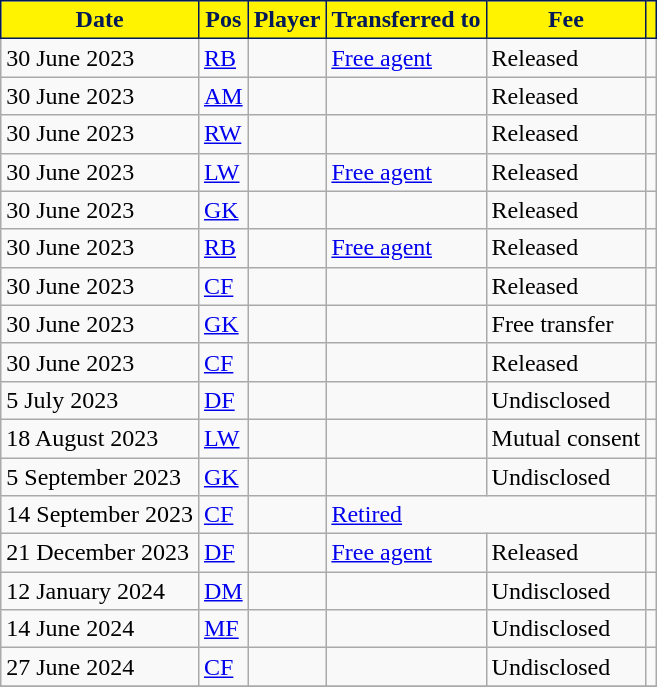<table class="wikitable plainrowheaders sortable">
<tr>
<th style="background-color:#FFF300; color:#001958; border:1px solid #001958">Date</th>
<th style="background-color:#FFF300; color:#001958; border:1px solid #001958">Pos</th>
<th style="background-color:#FFF300; color:#001958; border:1px solid #001958">Player</th>
<th style="background-color:#FFF300; color:#001958; border:1px solid #001958">Transferred to</th>
<th style="background-color:#FFF300; color:#001958; border:1px solid #001958">Fee</th>
<th style="background-color:#FFF300; color:#001958; border:1px solid #001958" class="unsortable"></th>
</tr>
<tr>
<td>30 June 2023</td>
<td><a href='#'>RB</a></td>
<td></td>
<td><a href='#'>Free agent</a></td>
<td>Released</td>
<td></td>
</tr>
<tr>
<td>30 June 2023</td>
<td><a href='#'>AM</a></td>
<td></td>
<td></td>
<td>Released</td>
<td></td>
</tr>
<tr>
<td>30 June 2023</td>
<td><a href='#'>RW</a></td>
<td></td>
<td></td>
<td>Released</td>
<td></td>
</tr>
<tr>
<td>30 June 2023</td>
<td><a href='#'>LW</a></td>
<td></td>
<td><a href='#'>Free agent</a></td>
<td>Released</td>
<td></td>
</tr>
<tr>
<td>30 June 2023</td>
<td><a href='#'>GK</a></td>
<td></td>
<td></td>
<td>Released</td>
<td></td>
</tr>
<tr>
<td>30 June 2023</td>
<td><a href='#'>RB</a></td>
<td></td>
<td><a href='#'>Free agent</a></td>
<td>Released</td>
<td></td>
</tr>
<tr>
<td>30 June 2023</td>
<td><a href='#'>CF</a></td>
<td></td>
<td></td>
<td>Released</td>
<td></td>
</tr>
<tr>
<td>30 June 2023</td>
<td><a href='#'>GK</a></td>
<td></td>
<td></td>
<td>Free transfer</td>
<td></td>
</tr>
<tr>
<td>30 June 2023</td>
<td><a href='#'>CF</a></td>
<td></td>
<td></td>
<td>Released</td>
<td></td>
</tr>
<tr>
<td>5 July 2023</td>
<td><a href='#'>DF</a></td>
<td></td>
<td></td>
<td>Undisclosed</td>
<td></td>
</tr>
<tr>
<td>18 August 2023</td>
<td><a href='#'>LW</a></td>
<td></td>
<td></td>
<td>Mutual consent</td>
<td></td>
</tr>
<tr>
<td>5 September 2023</td>
<td><a href='#'>GK</a></td>
<td></td>
<td></td>
<td>Undisclosed</td>
<td></td>
</tr>
<tr>
<td>14 September 2023</td>
<td><a href='#'>CF</a></td>
<td></td>
<td colspan="2"><a href='#'>Retired</a></td>
<td></td>
</tr>
<tr>
<td>21 December 2023</td>
<td><a href='#'>DF</a></td>
<td></td>
<td><a href='#'>Free agent</a></td>
<td>Released</td>
<td></td>
</tr>
<tr>
<td>12 January 2024</td>
<td><a href='#'>DM</a></td>
<td></td>
<td></td>
<td>Undisclosed</td>
<td></td>
</tr>
<tr>
<td>14 June 2024</td>
<td><a href='#'>MF</a></td>
<td></td>
<td></td>
<td>Undisclosed</td>
<td></td>
</tr>
<tr>
<td>27 June 2024</td>
<td><a href='#'>CF</a></td>
<td></td>
<td></td>
<td>Undisclosed</td>
<td></td>
</tr>
<tr>
</tr>
</table>
